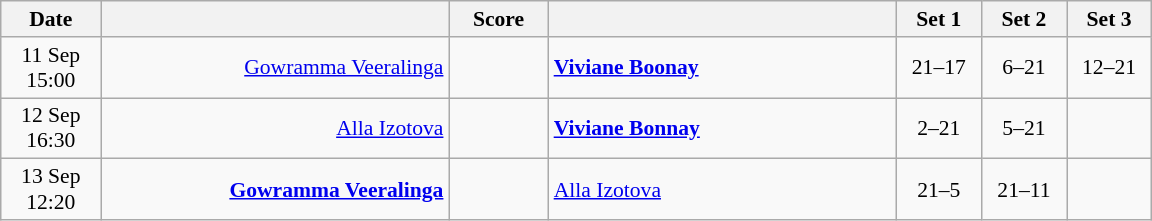<table class="wikitable" style="text-align: center; font-size:90%">
<tr>
<th width="60">Date</th>
<th align="right" width="225"></th>
<th width="60">Score</th>
<th align="left" width="225"></th>
<th width="50">Set 1</th>
<th width="50">Set 2</th>
<th width="50">Set 3</th>
</tr>
<tr>
<td>11 Sep<br>15:00</td>
<td align="right"><a href='#'>Gowramma Veeralinga</a> </td>
<td align="center"></td>
<td align="left"><strong> <a href='#'>Viviane Boonay</a></strong></td>
<td>21–17</td>
<td>6–21</td>
<td>12–21</td>
</tr>
<tr>
<td>12 Sep<br>16:30</td>
<td align="right"><a href='#'>Alla Izotova</a> </td>
<td align="center"></td>
<td align="left"><strong> <a href='#'>Viviane Bonnay</a></strong></td>
<td>2–21</td>
<td>5–21</td>
<td></td>
</tr>
<tr>
<td>13 Sep<br>12:20</td>
<td align="right"><strong><a href='#'>Gowramma Veeralinga</a> </strong></td>
<td align="center"></td>
<td align="left"> <a href='#'>Alla Izotova</a></td>
<td>21–5</td>
<td>21–11</td>
<td></td>
</tr>
</table>
